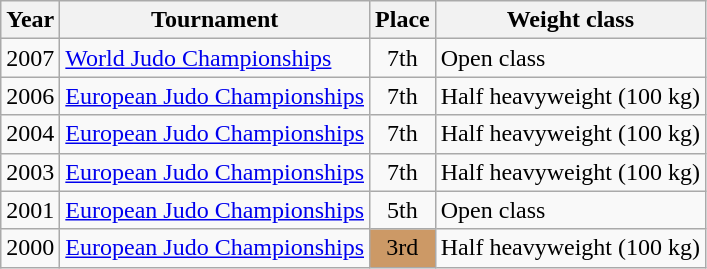<table class=wikitable>
<tr>
<th>Year</th>
<th>Tournament</th>
<th>Place</th>
<th>Weight class</th>
</tr>
<tr>
<td>2007</td>
<td><a href='#'>World Judo Championships</a></td>
<td align="center">7th</td>
<td>Open class</td>
</tr>
<tr>
<td>2006</td>
<td><a href='#'>European Judo Championships</a></td>
<td align="center">7th</td>
<td>Half heavyweight (100 kg)</td>
</tr>
<tr>
<td>2004</td>
<td><a href='#'>European Judo Championships</a></td>
<td align="center">7th</td>
<td>Half heavyweight (100 kg)</td>
</tr>
<tr>
<td>2003</td>
<td><a href='#'>European Judo Championships</a></td>
<td align="center">7th</td>
<td>Half heavyweight (100 kg)</td>
</tr>
<tr>
<td>2001</td>
<td><a href='#'>European Judo Championships</a></td>
<td align="center">5th</td>
<td>Open class</td>
</tr>
<tr>
<td>2000</td>
<td><a href='#'>European Judo Championships</a></td>
<td bgcolor="cc9966" align="center">3rd</td>
<td>Half heavyweight (100 kg)</td>
</tr>
</table>
